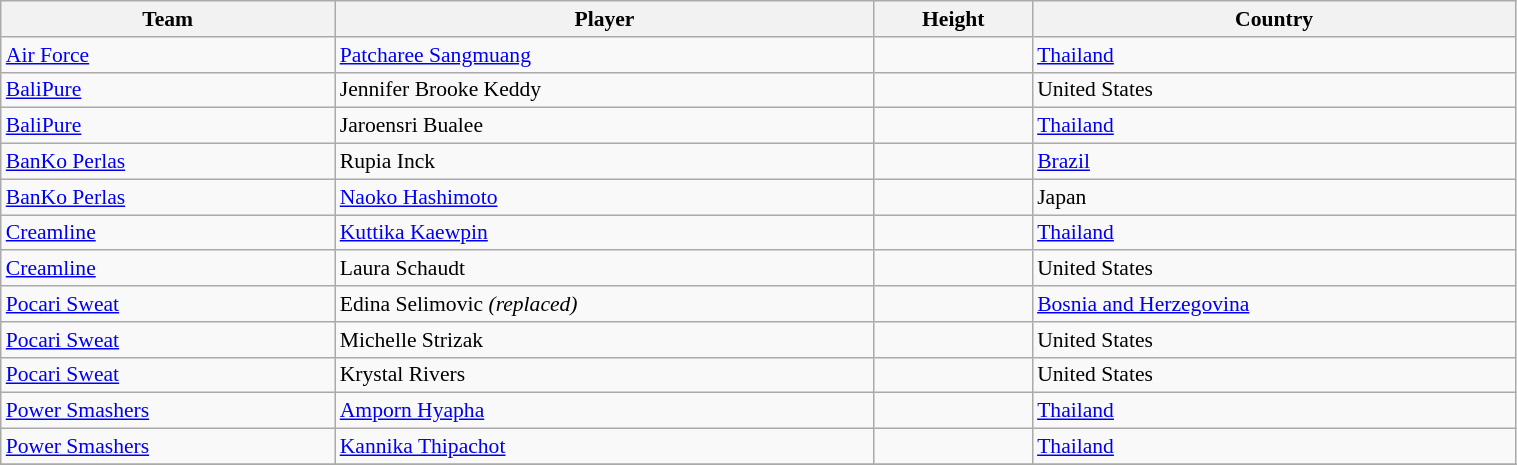<table class="wikitable sortable" style="border-collapse: collapse; font-size:90%; text-align: center" width=80%>
<tr>
<th>Team</th>
<th>Player</th>
<th>Height</th>
<th>Country</th>
</tr>
<tr>
<td align=left><a href='#'>Air Force</a></td>
<td align=left> <a href='#'>Patcharee Sangmuang</a></td>
<td align=left></td>
<td align=left><a href='#'>Thailand</a></td>
</tr>
<tr>
<td align=left><a href='#'>BaliPure</a></td>
<td align=left> Jennifer Brooke Keddy</td>
<td align=left></td>
<td align=left>United States</td>
</tr>
<tr>
<td align=left><a href='#'>BaliPure</a></td>
<td align=left> Jaroensri Bualee</td>
<td align=left></td>
<td align=left><a href='#'>Thailand</a></td>
</tr>
<tr>
<td align=left><a href='#'>BanKo Perlas</a></td>
<td align=left> Rupia Inck</td>
<td align=left></td>
<td align=left><a href='#'>Brazil</a></td>
</tr>
<tr>
<td align=left><a href='#'>BanKo Perlas</a></td>
<td align=left> <a href='#'>Naoko Hashimoto</a></td>
<td align=left></td>
<td align=left>Japan</td>
</tr>
<tr>
<td align=left><a href='#'>Creamline</a></td>
<td align=left> <a href='#'>Kuttika Kaewpin</a></td>
<td align=left></td>
<td align=left><a href='#'>Thailand</a></td>
</tr>
<tr>
<td align=left><a href='#'>Creamline</a></td>
<td align=left> Laura Schaudt</td>
<td align=left></td>
<td align=left>United States</td>
</tr>
<tr>
<td align=left><a href='#'>Pocari Sweat</a></td>
<td align=left> Edina Selimovic     <em>(replaced)</em></td>
<td align=left></td>
<td align=left><a href='#'>Bosnia and Herzegovina</a></td>
</tr>
<tr>
<td align=left><a href='#'>Pocari Sweat</a></td>
<td align=left> Michelle Strizak</td>
<td align=left></td>
<td align=left>United States</td>
</tr>
<tr>
<td align=left><a href='#'>Pocari Sweat</a></td>
<td align=left> Krystal Rivers</td>
<td align=left></td>
<td align=left>United States</td>
</tr>
<tr>
<td align=left><a href='#'>Power Smashers</a></td>
<td align=left> <a href='#'>Amporn Hyapha</a></td>
<td align=left></td>
<td align=left><a href='#'>Thailand</a></td>
</tr>
<tr>
<td align=left><a href='#'>Power Smashers</a></td>
<td align=left> <a href='#'>Kannika Thipachot</a></td>
<td align=left></td>
<td align=left><a href='#'>Thailand</a></td>
</tr>
<tr>
</tr>
</table>
